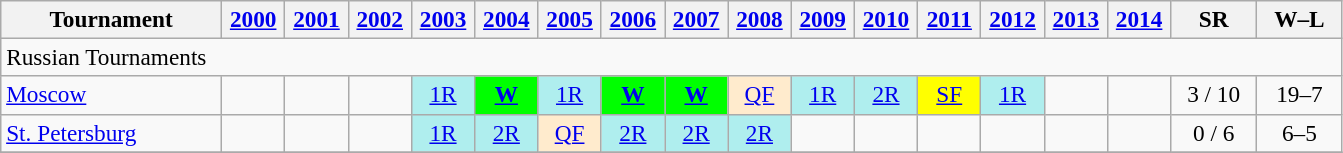<table class=wikitable style=text-align:center;font-size:97%>
<tr>
<th width=140>Tournament</th>
<th width=35><a href='#'>2000</a></th>
<th width=35><a href='#'>2001</a></th>
<th width=35><a href='#'>2002</a></th>
<th width=35><a href='#'>2003</a></th>
<th width=35><a href='#'>2004</a></th>
<th width=35><a href='#'>2005</a></th>
<th width=35><a href='#'>2006</a></th>
<th width=35><a href='#'>2007</a></th>
<th width=35><a href='#'>2008</a></th>
<th width=35><a href='#'>2009</a></th>
<th width=35><a href='#'>2010</a></th>
<th width=35><a href='#'>2011</a></th>
<th width=35><a href='#'>2012</a></th>
<th width=35><a href='#'>2013</a></th>
<th width=35><a href='#'>2014</a></th>
<th width=50>SR</th>
<th width=50>W–L</th>
</tr>
<tr>
<td colspan=20 align=left>Russian Tournaments</td>
</tr>
<tr>
<td align=left><a href='#'>Moscow</a></td>
<td></td>
<td></td>
<td></td>
<td bgcolor=afeeee><a href='#'>1R</a></td>
<td bgcolor=lime><a href='#'><strong>W</strong></a></td>
<td bgcolor=afeeee><a href='#'>1R</a></td>
<td bgcolor=lime><a href='#'><strong>W</strong></a></td>
<td bgcolor=lime><a href='#'><strong>W</strong></a></td>
<td bgcolor=ffebcd><a href='#'>QF</a></td>
<td bgcolor=afeeee><a href='#'>1R</a></td>
<td bgcolor=afeeee><a href='#'>2R</a></td>
<td bgcolor=yellow><a href='#'>SF</a></td>
<td bgcolor=afeeee><a href='#'>1R</a></td>
<td></td>
<td></td>
<td>3 / 10</td>
<td>19–7</td>
</tr>
<tr>
<td align=left><a href='#'>St. Petersburg</a></td>
<td></td>
<td></td>
<td></td>
<td bgcolor=afeeee><a href='#'>1R</a></td>
<td bgcolor=afeeee><a href='#'>2R</a></td>
<td bgcolor=ffebcd><a href='#'>QF</a></td>
<td bgcolor=afeeee><a href='#'>2R</a></td>
<td bgcolor=afeeee><a href='#'>2R</a></td>
<td bgcolor=afeeee><a href='#'>2R</a></td>
<td></td>
<td></td>
<td></td>
<td></td>
<td></td>
<td></td>
<td>0 / 6</td>
<td>6–5</td>
</tr>
<tr>
</tr>
</table>
